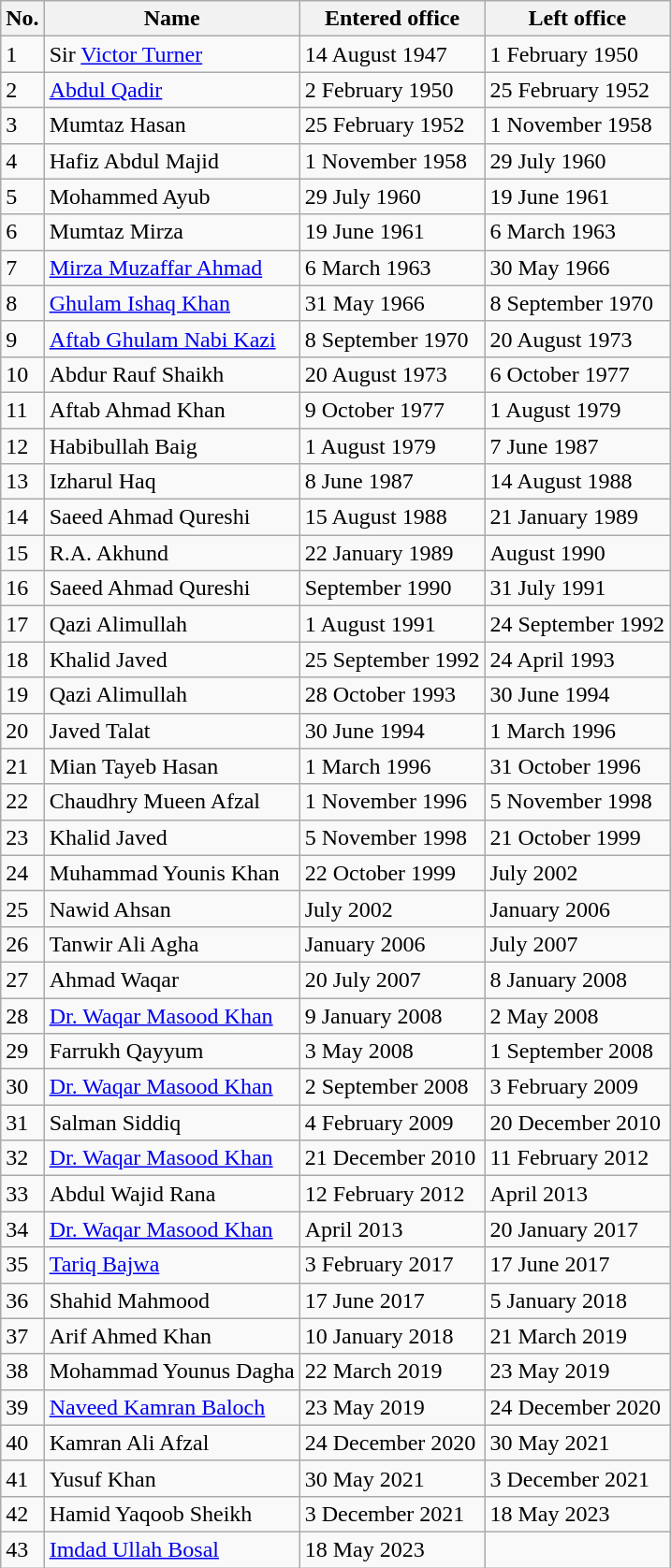<table class="wikitable">
<tr>
<th>No.</th>
<th>Name</th>
<th>Entered office</th>
<th>Left office</th>
</tr>
<tr>
<td>1</td>
<td>Sir <a href='#'>Victor Turner</a></td>
<td>14 August 1947</td>
<td>1 February 1950</td>
</tr>
<tr>
<td>2</td>
<td><a href='#'>Abdul Qadir</a></td>
<td>2 February 1950</td>
<td>25 February 1952</td>
</tr>
<tr>
<td>3</td>
<td>Mumtaz Hasan</td>
<td>25 February 1952</td>
<td>1 November 1958</td>
</tr>
<tr>
<td>4</td>
<td>Hafiz Abdul Majid</td>
<td>1 November 1958</td>
<td>29 July 1960</td>
</tr>
<tr>
<td>5</td>
<td>Mohammed Ayub</td>
<td>29 July 1960</td>
<td>19 June 1961</td>
</tr>
<tr>
<td>6</td>
<td>Mumtaz Mirza</td>
<td>19 June 1961</td>
<td>6 March 1963</td>
</tr>
<tr>
<td>7</td>
<td><a href='#'>Mirza Muzaffar Ahmad</a></td>
<td>6 March 1963</td>
<td>30 May 1966</td>
</tr>
<tr>
<td>8</td>
<td><a href='#'>Ghulam Ishaq Khan</a></td>
<td>31 May 1966</td>
<td>8 September 1970</td>
</tr>
<tr>
<td>9</td>
<td><a href='#'>Aftab Ghulam Nabi Kazi</a></td>
<td>8 September 1970</td>
<td>20 August 1973</td>
</tr>
<tr>
<td>10</td>
<td>Abdur Rauf Shaikh</td>
<td>20 August 1973</td>
<td>6 October 1977</td>
</tr>
<tr>
<td>11</td>
<td>Aftab Ahmad Khan</td>
<td>9 October 1977</td>
<td>1 August 1979</td>
</tr>
<tr>
<td>12</td>
<td>Habibullah Baig</td>
<td>1 August 1979</td>
<td>7 June 1987</td>
</tr>
<tr>
<td>13</td>
<td>Izharul Haq</td>
<td>8 June 1987</td>
<td>14 August 1988</td>
</tr>
<tr>
<td>14</td>
<td>Saeed Ahmad Qureshi</td>
<td>15 August 1988</td>
<td>21 January 1989</td>
</tr>
<tr>
<td>15</td>
<td>R.A. Akhund</td>
<td>22 January 1989</td>
<td>August 1990</td>
</tr>
<tr>
<td>16</td>
<td>Saeed Ahmad Qureshi</td>
<td>September 1990</td>
<td>31 July 1991</td>
</tr>
<tr>
<td>17</td>
<td>Qazi Alimullah</td>
<td>1 August 1991</td>
<td>24 September 1992</td>
</tr>
<tr>
<td>18</td>
<td>Khalid Javed</td>
<td>25 September 1992</td>
<td>24 April 1993</td>
</tr>
<tr>
<td>19</td>
<td>Qazi Alimullah</td>
<td>28 October 1993</td>
<td>30 June 1994</td>
</tr>
<tr>
<td>20</td>
<td>Javed Talat</td>
<td>30 June 1994</td>
<td>1 March 1996</td>
</tr>
<tr>
<td>21</td>
<td>Mian Tayeb Hasan</td>
<td>1 March 1996</td>
<td>31 October 1996</td>
</tr>
<tr>
<td>22</td>
<td>Chaudhry Mueen Afzal</td>
<td>1 November 1996</td>
<td>5 November 1998</td>
</tr>
<tr>
<td>23</td>
<td>Khalid Javed</td>
<td>5 November 1998</td>
<td>21 October 1999</td>
</tr>
<tr>
<td>24</td>
<td>Muhammad Younis Khan</td>
<td>22 October 1999</td>
<td>July 2002</td>
</tr>
<tr>
<td>25</td>
<td>Nawid Ahsan</td>
<td>July 2002</td>
<td>January 2006</td>
</tr>
<tr>
<td>26</td>
<td>Tanwir Ali Agha</td>
<td>January 2006</td>
<td>July 2007</td>
</tr>
<tr>
<td>27</td>
<td>Ahmad Waqar</td>
<td>20 July 2007</td>
<td>8 January 2008</td>
</tr>
<tr>
<td>28</td>
<td><a href='#'>Dr. Waqar Masood Khan</a></td>
<td>9 January 2008</td>
<td>2 May 2008</td>
</tr>
<tr>
<td>29</td>
<td>Farrukh Qayyum</td>
<td>3 May 2008</td>
<td>1 September 2008</td>
</tr>
<tr>
<td>30</td>
<td><a href='#'>Dr. Waqar Masood Khan</a></td>
<td>2 September 2008</td>
<td>3 February 2009</td>
</tr>
<tr>
<td>31</td>
<td>Salman Siddiq</td>
<td>4 February 2009</td>
<td>20 December 2010</td>
</tr>
<tr>
<td>32</td>
<td><a href='#'>Dr. Waqar Masood Khan</a></td>
<td>21 December 2010</td>
<td>11 February 2012</td>
</tr>
<tr>
<td>33</td>
<td>Abdul Wajid Rana</td>
<td>12 February 2012</td>
<td>April 2013</td>
</tr>
<tr>
<td>34</td>
<td><a href='#'>Dr. Waqar Masood Khan</a></td>
<td>April 2013</td>
<td>20 January 2017</td>
</tr>
<tr>
<td>35</td>
<td><a href='#'>Tariq Bajwa</a></td>
<td>3 February 2017</td>
<td>17 June 2017</td>
</tr>
<tr>
<td>36</td>
<td>Shahid Mahmood</td>
<td>17 June 2017</td>
<td>5 January 2018</td>
</tr>
<tr>
<td>37</td>
<td>Arif Ahmed Khan</td>
<td>10 January 2018</td>
<td>21 March 2019</td>
</tr>
<tr>
<td>38</td>
<td>Mohammad Younus Dagha</td>
<td>22 March 2019</td>
<td>23 May 2019</td>
</tr>
<tr>
<td>39</td>
<td><a href='#'>Naveed Kamran Baloch</a></td>
<td>23 May 2019</td>
<td>24 December 2020</td>
</tr>
<tr>
<td>40</td>
<td>Kamran Ali Afzal</td>
<td>24 December 2020</td>
<td>30 May 2021</td>
</tr>
<tr>
<td>41</td>
<td>Yusuf Khan</td>
<td>30 May 2021</td>
<td>3 December 2021</td>
</tr>
<tr>
<td>42</td>
<td>Hamid Yaqoob Sheikh</td>
<td>3 December 2021</td>
<td>18 May 2023</td>
</tr>
<tr>
<td>43</td>
<td><a href='#'>Imdad Ullah Bosal</a></td>
<td>18 May 2023</td>
<td></td>
</tr>
</table>
